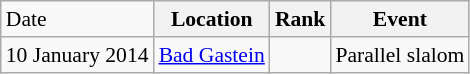<table class="wikitable sortable" style="font-size:90%" style="text-align:center">
<tr>
<td>Date</td>
<th>Location</th>
<th>Rank</th>
<th>Event</th>
</tr>
<tr>
<td>10 January 2014</td>
<td><a href='#'>Bad Gastein</a></td>
<td></td>
<td>Parallel slalom</td>
</tr>
</table>
